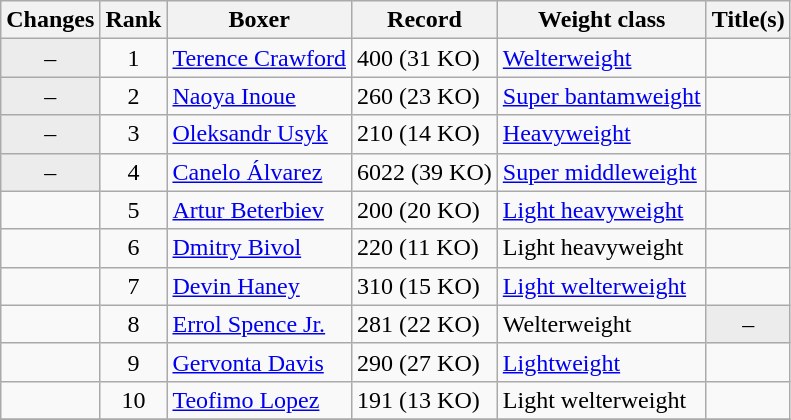<table class="wikitable ">
<tr>
<th>Changes</th>
<th>Rank</th>
<th>Boxer</th>
<th>Record</th>
<th>Weight class</th>
<th>Title(s)</th>
</tr>
<tr>
<td align=center bgcolor=#ECECEC>–</td>
<td align=center>1</td>
<td><a href='#'>Terence Crawford</a></td>
<td>400 (31 KO)</td>
<td><a href='#'>Welterweight</a></td>
<td></td>
</tr>
<tr>
<td align=center bgcolor=#ECECEC>–</td>
<td align=center>2</td>
<td><a href='#'>Naoya Inoue</a></td>
<td>260 (23 KO)</td>
<td><a href='#'>Super bantamweight</a></td>
<td></td>
</tr>
<tr>
<td align=center bgcolor=#ECECEC>–</td>
<td align=center>3</td>
<td><a href='#'>Oleksandr Usyk</a></td>
<td>210 (14 KO)</td>
<td><a href='#'>Heavyweight</a></td>
<td></td>
</tr>
<tr>
<td align=center bgcolor=#ECECEC>–</td>
<td align=center>4</td>
<td><a href='#'>Canelo Álvarez</a></td>
<td>6022 (39 KO)</td>
<td><a href='#'>Super middleweight</a></td>
<td></td>
</tr>
<tr>
<td align=center></td>
<td align=center>5</td>
<td><a href='#'>Artur Beterbiev</a></td>
<td>200 (20 KO)</td>
<td><a href='#'>Light heavyweight</a></td>
<td></td>
</tr>
<tr>
<td align=center></td>
<td align=center>6</td>
<td><a href='#'>Dmitry Bivol</a></td>
<td>220 (11 KO)</td>
<td>Light heavyweight</td>
<td></td>
</tr>
<tr>
<td align=center></td>
<td align=center>7</td>
<td><a href='#'>Devin Haney</a></td>
<td>310 (15 KO)</td>
<td><a href='#'>Light welterweight</a></td>
<td></td>
</tr>
<tr>
<td align=center></td>
<td align=center>8</td>
<td><a href='#'>Errol Spence Jr.</a></td>
<td>281 (22 KO)</td>
<td>Welterweight</td>
<td align=center bgcolor=#ECECEC data-sort-value="Z">–</td>
</tr>
<tr>
<td align=center></td>
<td align=center>9</td>
<td><a href='#'>Gervonta Davis</a></td>
<td>290 (27 KO)</td>
<td><a href='#'>Lightweight</a></td>
<td></td>
</tr>
<tr>
<td align=center></td>
<td align=center>10</td>
<td><a href='#'>Teofimo Lopez</a></td>
<td>191 (13 KO)</td>
<td>Light welterweight</td>
<td></td>
</tr>
<tr>
</tr>
</table>
